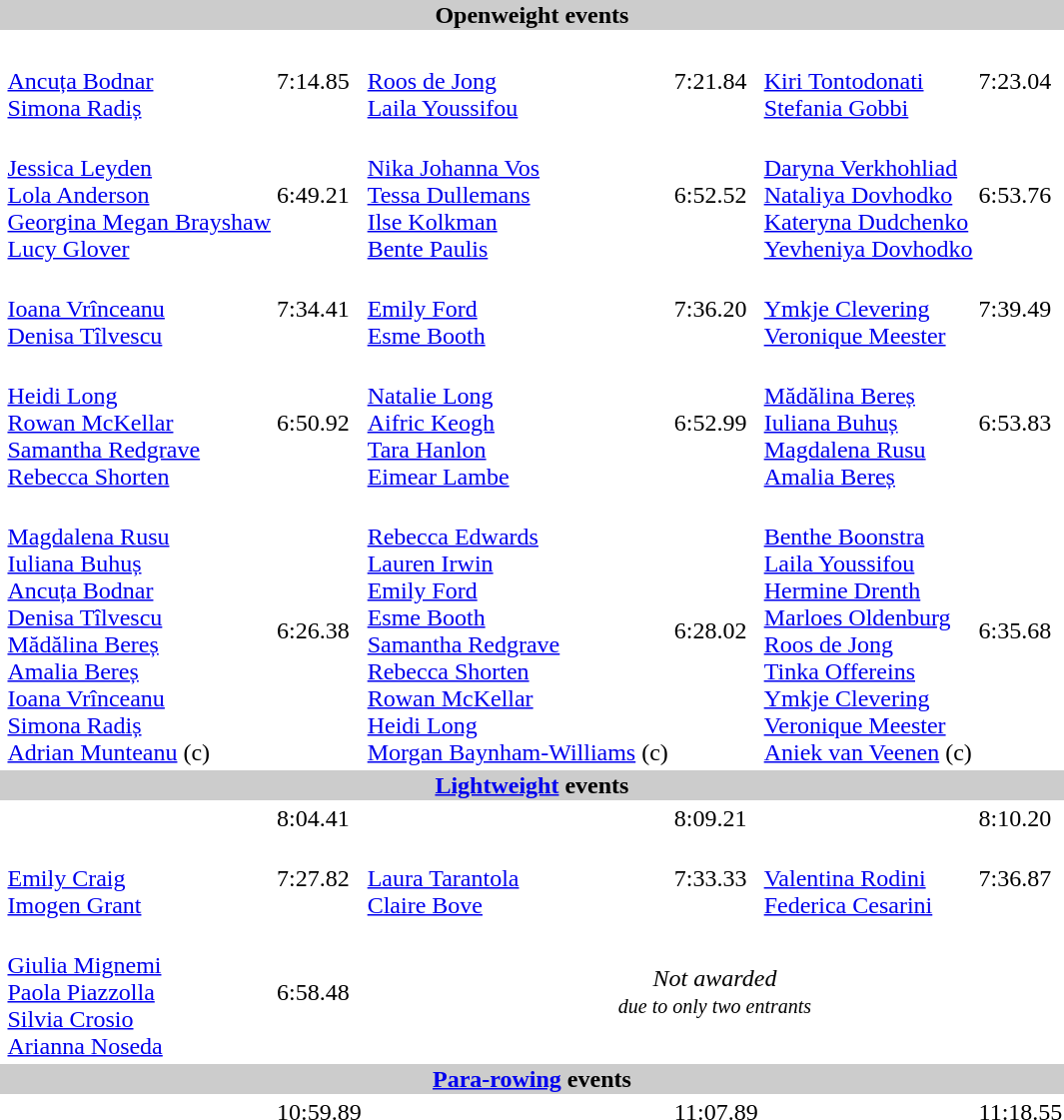<table>
<tr>
<th colspan="7" style="background-color:#CCC;">Openweight events</th>
</tr>
<tr>
<th></th>
<td></td>
<td></td>
<td></td>
<td></td>
<td></td>
<td></td>
</tr>
<tr>
<th></th>
<td><br><a href='#'>Ancuța Bodnar</a><br><a href='#'>Simona Radiș</a></td>
<td>7:14.85</td>
<td><br><a href='#'>Roos de Jong</a><br><a href='#'>Laila Youssifou</a></td>
<td>7:21.84</td>
<td><br><a href='#'>Kiri Tontodonati</a><br><a href='#'>Stefania Gobbi</a></td>
<td>7:23.04</td>
</tr>
<tr>
<th></th>
<td><br><a href='#'>Jessica Leyden</a><br><a href='#'>Lola Anderson</a><br><a href='#'>Georgina Megan Brayshaw</a><br><a href='#'>Lucy Glover</a></td>
<td>6:49.21</td>
<td><br><a href='#'>Nika Johanna Vos</a><br><a href='#'>Tessa Dullemans</a><br><a href='#'>Ilse Kolkman</a><br><a href='#'>Bente Paulis</a></td>
<td>6:52.52</td>
<td><br><a href='#'>Daryna Verkhohliad</a><br><a href='#'>Nataliya Dovhodko</a><br><a href='#'>Kateryna Dudchenko</a><br><a href='#'>Yevheniya Dovhodko</a></td>
<td>6:53.76</td>
</tr>
<tr>
<th></th>
<td><br><a href='#'>Ioana Vrînceanu</a><br><a href='#'>Denisa Tîlvescu</a></td>
<td>7:34.41</td>
<td><br><a href='#'>Emily Ford</a><br><a href='#'>Esme Booth</a></td>
<td>7:36.20</td>
<td><br><a href='#'>Ymkje Clevering</a><br><a href='#'>Veronique Meester</a></td>
<td>7:39.49</td>
</tr>
<tr>
<th></th>
<td><br><a href='#'>Heidi Long</a><br><a href='#'>Rowan McKellar</a><br><a href='#'>Samantha Redgrave</a><br><a href='#'>Rebecca Shorten</a></td>
<td>6:50.92</td>
<td><br><a href='#'>Natalie Long</a><br><a href='#'>Aifric Keogh</a><br><a href='#'>Tara Hanlon</a><br><a href='#'>Eimear Lambe</a></td>
<td>6:52.99</td>
<td><br><a href='#'>Mădălina Bereș</a><br><a href='#'>Iuliana Buhuș</a><br><a href='#'>Magdalena Rusu</a><br><a href='#'>Amalia Bereș</a></td>
<td>6:53.83</td>
</tr>
<tr>
<th></th>
<td><br><a href='#'>Magdalena Rusu</a><br><a href='#'>Iuliana Buhuș</a><br><a href='#'>Ancuța Bodnar</a><br><a href='#'>Denisa Tîlvescu</a><br><a href='#'>Mădălina Bereș</a><br><a href='#'>Amalia Bereș</a><br><a href='#'>Ioana Vrînceanu</a><br><a href='#'>Simona Radiș</a><br><a href='#'>Adrian Munteanu</a> (c)</td>
<td>6:26.38</td>
<td><br><a href='#'>Rebecca Edwards</a><br><a href='#'>Lauren Irwin</a><br><a href='#'>Emily Ford</a><br><a href='#'>Esme Booth</a><br><a href='#'>Samantha Redgrave</a><br><a href='#'>Rebecca Shorten</a><br><a href='#'>Rowan McKellar</a><br><a href='#'>Heidi Long</a><br><a href='#'>Morgan Baynham-Williams</a> (c)</td>
<td>6:28.02</td>
<td><br><a href='#'>Benthe Boonstra</a><br><a href='#'>Laila Youssifou</a><br><a href='#'>Hermine Drenth</a><br><a href='#'>Marloes Oldenburg</a><br><a href='#'>Roos de Jong</a><br><a href='#'>Tinka Offereins</a><br><a href='#'>Ymkje Clevering</a><br><a href='#'>Veronique Meester</a><br><a href='#'>Aniek van Veenen</a> (c)</td>
<td>6:35.68</td>
</tr>
<tr>
<th colspan="7" style="background-color:#CCC;"><a href='#'>Lightweight</a> events</th>
</tr>
<tr>
<th></th>
<td></td>
<td>8:04.41</td>
<td></td>
<td>8:09.21</td>
<td></td>
<td>8:10.20</td>
</tr>
<tr>
<th></th>
<td><br><a href='#'>Emily Craig</a><br><a href='#'>Imogen Grant</a></td>
<td>7:27.82</td>
<td><br><a href='#'>Laura Tarantola</a><br><a href='#'>Claire Bove</a></td>
<td>7:33.33</td>
<td><br><a href='#'>Valentina Rodini</a><br><a href='#'>Federica Cesarini</a></td>
<td>7:36.87</td>
</tr>
<tr>
<th></th>
<td><br><a href='#'>Giulia Mignemi</a><br><a href='#'>Paola Piazzolla</a><br><a href='#'>Silvia Crosio</a><br><a href='#'>Arianna Noseda</a></td>
<td>6:58.48</td>
<td colspan="4" style="text-align:center;"><em>Not awarded<br><small>due to only two entrants</small></em></td>
</tr>
<tr>
<th colspan="7" style="background-color:#CCC;"><a href='#'>Para-rowing</a> events</th>
</tr>
<tr>
<th></th>
<td></td>
<td>10:59.89</td>
<td></td>
<td>11:07.89</td>
<td></td>
<td>11:18.55</td>
</tr>
</table>
